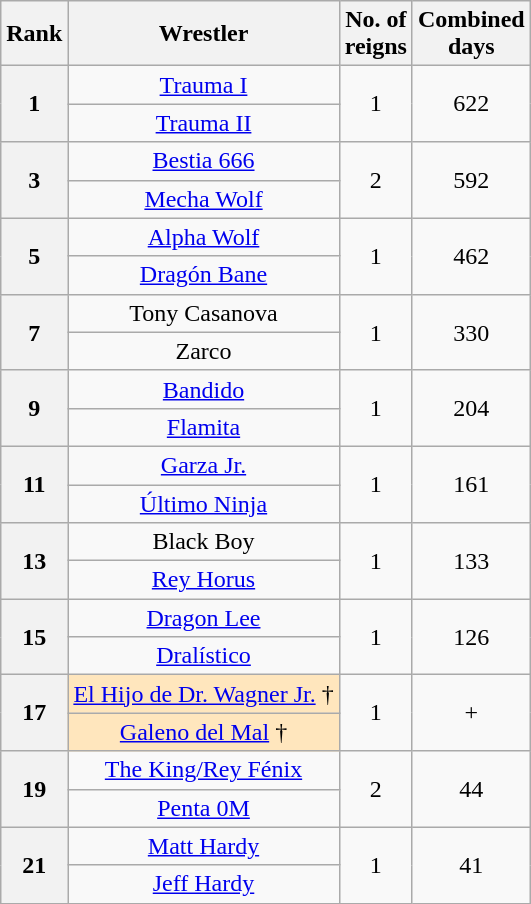<table class="wikitable sortable" style="text-align: center">
<tr>
<th>Rank</th>
<th>Wrestler</th>
<th>No. of<br>reigns</th>
<th>Combined<br>days</th>
</tr>
<tr>
<th rowspan=2>1</th>
<td><a href='#'>Trauma I</a></td>
<td rowspan=2>1</td>
<td rowspan=2>622</td>
</tr>
<tr>
<td><a href='#'>Trauma II</a></td>
</tr>
<tr>
<th rowspan=2>3</th>
<td><a href='#'>Bestia 666</a></td>
<td rowspan=2>2</td>
<td rowspan=2>592</td>
</tr>
<tr>
<td><a href='#'>Mecha Wolf</a></td>
</tr>
<tr>
<th rowspan=2>5</th>
<td><a href='#'>Alpha Wolf</a></td>
<td rowspan=2>1</td>
<td rowspan=2>462</td>
</tr>
<tr>
<td><a href='#'>Dragón Bane</a></td>
</tr>
<tr>
<th rowspan=2>7</th>
<td>Tony Casanova</td>
<td rowspan=2>1</td>
<td rowspan=2>330</td>
</tr>
<tr>
<td>Zarco</td>
</tr>
<tr>
<th rowspan=2>9</th>
<td><a href='#'>Bandido</a></td>
<td rowspan=2>1</td>
<td rowspan=2>204</td>
</tr>
<tr>
<td><a href='#'>Flamita</a></td>
</tr>
<tr>
<th rowspan=2>11</th>
<td><a href='#'>Garza Jr.</a></td>
<td rowspan=2>1</td>
<td rowspan=2>161</td>
</tr>
<tr>
<td><a href='#'>Último Ninja</a></td>
</tr>
<tr>
<th rowspan=2>13</th>
<td>Black Boy</td>
<td rowspan=2>1</td>
<td rowspan=2>133</td>
</tr>
<tr>
<td><a href='#'>Rey Horus</a></td>
</tr>
<tr>
<th rowspan=2>15</th>
<td><a href='#'>Dragon Lee</a></td>
<td rowspan=2>1</td>
<td rowspan=2>126</td>
</tr>
<tr>
<td><a href='#'>Dralístico</a></td>
</tr>
<tr>
<th rowspan=2>17</th>
<td style="background-color:#FFE6BD"><a href='#'>El Hijo de Dr. Wagner Jr.</a> †</td>
<td rowspan=2>1</td>
<td rowspan=2>+</td>
</tr>
<tr>
<td style="background-color:#FFE6BD"><a href='#'>Galeno del Mal</a> †</td>
</tr>
<tr>
<th rowspan=2>19</th>
<td><a href='#'>The King/Rey Fénix</a></td>
<td rowspan=2>2</td>
<td rowspan=2>44</td>
</tr>
<tr>
<td><a href='#'>Penta 0M</a></td>
</tr>
<tr>
<th rowspan=2>21</th>
<td><a href='#'>Matt Hardy</a></td>
<td rowspan=2>1</td>
<td rowspan=2>41</td>
</tr>
<tr>
<td><a href='#'>Jeff Hardy</a></td>
</tr>
</table>
